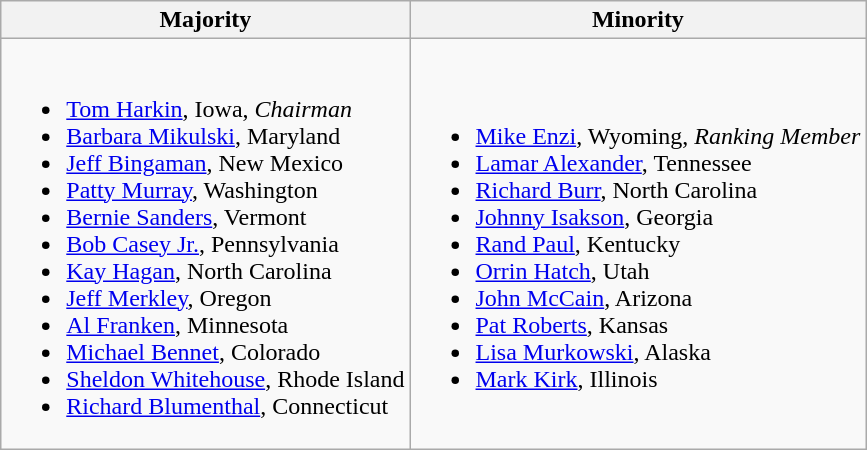<table class=wikitable>
<tr>
<th>Majority</th>
<th>Minority</th>
</tr>
<tr>
<td><br><ul><li><a href='#'>Tom Harkin</a>, Iowa, <em>Chairman</em></li><li><a href='#'>Barbara Mikulski</a>, Maryland</li><li><a href='#'>Jeff Bingaman</a>, New Mexico</li><li><a href='#'>Patty Murray</a>, Washington</li><li><span><a href='#'>Bernie Sanders</a>, Vermont</span></li><li><a href='#'>Bob Casey Jr.</a>, Pennsylvania</li><li><a href='#'>Kay Hagan</a>, North Carolina</li><li><a href='#'>Jeff Merkley</a>, Oregon</li><li><a href='#'>Al Franken</a>, Minnesota</li><li><a href='#'>Michael Bennet</a>, Colorado</li><li><a href='#'>Sheldon Whitehouse</a>, Rhode Island</li><li><a href='#'>Richard Blumenthal</a>, Connecticut</li></ul></td>
<td><br><ul><li><a href='#'>Mike Enzi</a>, Wyoming, <em>Ranking Member</em></li><li><a href='#'>Lamar Alexander</a>, Tennessee</li><li><a href='#'>Richard Burr</a>, North Carolina</li><li><a href='#'>Johnny Isakson</a>, Georgia</li><li><a href='#'>Rand Paul</a>, Kentucky</li><li><a href='#'>Orrin Hatch</a>, Utah</li><li><a href='#'>John McCain</a>, Arizona</li><li><a href='#'>Pat Roberts</a>, Kansas</li><li><a href='#'>Lisa Murkowski</a>, Alaska</li><li><a href='#'>Mark Kirk</a>, Illinois</li></ul></td>
</tr>
</table>
